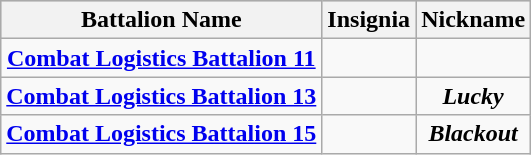<table class="wikitable sortable" style="text-align:center;">
<tr bgcolor="#CCCCCC">
<th><strong>Battalion Name</strong></th>
<th><strong>Insignia</strong></th>
<th><strong>Nickname</strong></th>
</tr>
<tr>
<td><strong><a href='#'>Combat Logistics Battalion 11</a></strong></td>
<td></td>
<td></td>
</tr>
<tr>
<td><strong><a href='#'>Combat Logistics Battalion 13</a></strong></td>
<td></td>
<td><strong><em>Lucky</em></strong></td>
</tr>
<tr>
<td><strong><a href='#'>Combat Logistics Battalion 15</a></strong></td>
<td></td>
<td><strong><em>Blackout</em></strong></td>
</tr>
</table>
